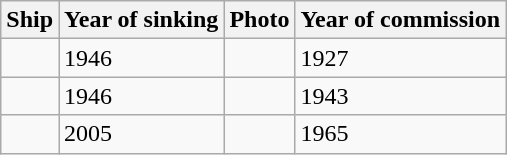<table class="wikitable sortable">
<tr>
<th>Ship</th>
<th>Year of sinking</th>
<th>Photo</th>
<th>Year of commission</th>
</tr>
<tr>
<td></td>
<td>1946</td>
<td></td>
<td>1927</td>
</tr>
<tr>
<td></td>
<td>1946</td>
<td></td>
<td>1943</td>
</tr>
<tr>
<td></td>
<td>2005</td>
<td></td>
<td>1965</td>
</tr>
</table>
